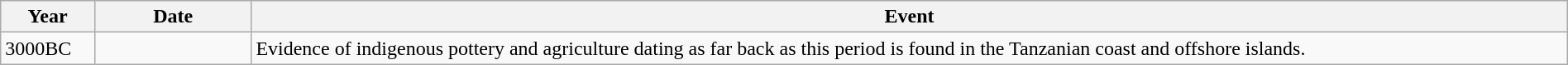<table class="wikitable" width="100%">
<tr>
<th style="width:6%">Year</th>
<th style="width:10%">Date</th>
<th>Event</th>
</tr>
<tr>
<td>3000BC</td>
<td></td>
<td>Evidence of indigenous pottery and agriculture dating as far back as this period is found in the Tanzanian coast and offshore islands.</td>
</tr>
</table>
